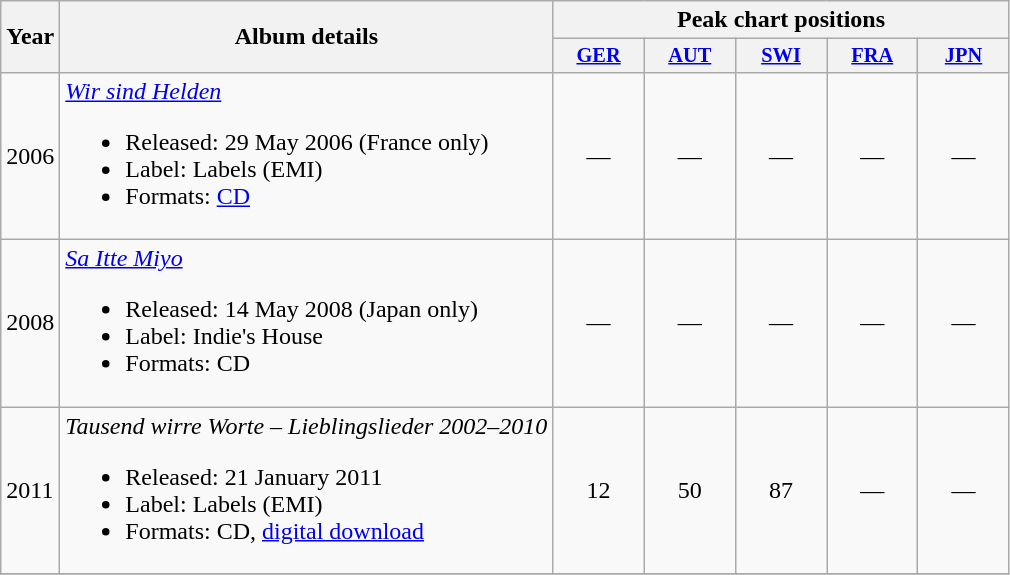<table class="wikitable">
<tr>
<th rowspan="2">Year</th>
<th rowspan="2">Album details</th>
<th colspan="5">Peak chart positions</th>
</tr>
<tr>
<th style="width:4em;font-size:85%"><a href='#'>GER</a></th>
<th style="width:4em;font-size:85%"><a href='#'>AUT</a></th>
<th style="width:4em;font-size:85%"><a href='#'>SWI</a></th>
<th style="width:4em;font-size:85%"><a href='#'>FRA</a></th>
<th style="width:4em;font-size:85%"><a href='#'>JPN</a></th>
</tr>
<tr>
<td>2006</td>
<td><em><a href='#'>Wir sind Helden</a></em><br><ul><li>Released: 29 May 2006 (France only)</li><li>Label: Labels (EMI)</li><li>Formats: <a href='#'>CD</a></li></ul></td>
<td align="center">—</td>
<td align="center">—</td>
<td align="center">—</td>
<td align="center">—</td>
<td align="center">—</td>
</tr>
<tr>
<td>2008</td>
<td><em><a href='#'>Sa Itte Miyo</a></em><br><ul><li>Released: 14 May 2008 (Japan only)</li><li>Label: Indie's House</li><li>Formats: CD</li></ul></td>
<td align="center">—</td>
<td align="center">—</td>
<td align="center">—</td>
<td align="center">—</td>
<td align="center">—</td>
</tr>
<tr>
<td>2011</td>
<td><em>Tausend wirre Worte – Lieblingslieder 2002–2010</em><br><ul><li>Released: 21 January 2011</li><li>Label: Labels (EMI)</li><li>Formats: CD, <a href='#'>digital download</a></li></ul></td>
<td align="center">12</td>
<td align="center">50</td>
<td align="center">87</td>
<td align="center">—</td>
<td align="center">—</td>
</tr>
<tr>
</tr>
</table>
